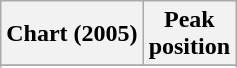<table class="wikitable sortable plainrowheaders" style="text-align:center">
<tr>
<th scope="col">Chart (2005)</th>
<th scope="col">Peak<br> position</th>
</tr>
<tr>
</tr>
<tr>
</tr>
</table>
